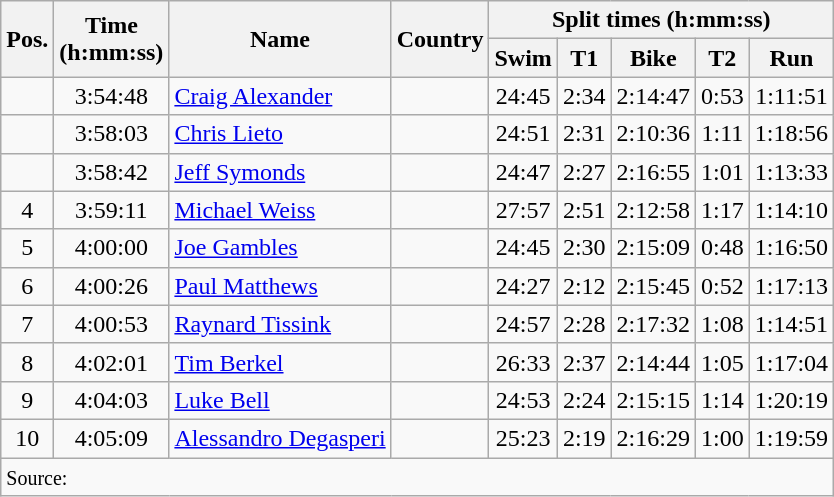<table class="wikitable" style="text-align:center">
<tr>
<th rowspan="2">Pos.</th>
<th rowspan="2">Time<br>(h:mm:ss)</th>
<th rowspan="2">Name</th>
<th rowspan="2">Country</th>
<th colspan="5">Split times (h:mm:ss)</th>
</tr>
<tr>
<th>Swim</th>
<th>T1</th>
<th>Bike</th>
<th>T2</th>
<th>Run</th>
</tr>
<tr>
<td></td>
<td>3:54:48</td>
<td align="left"><a href='#'>Craig Alexander</a></td>
<td align="left"></td>
<td>24:45</td>
<td>2:34</td>
<td>2:14:47</td>
<td>0:53</td>
<td>1:11:51</td>
</tr>
<tr>
<td></td>
<td>3:58:03</td>
<td align="left"><a href='#'>Chris Lieto</a></td>
<td align="left"></td>
<td>24:51</td>
<td>2:31</td>
<td>2:10:36</td>
<td>1:11</td>
<td>1:18:56</td>
</tr>
<tr>
<td></td>
<td>3:58:42</td>
<td align="left"><a href='#'>Jeff Symonds</a></td>
<td align="left"></td>
<td>24:47</td>
<td>2:27</td>
<td>2:16:55</td>
<td>1:01</td>
<td>1:13:33</td>
</tr>
<tr>
<td>4</td>
<td>3:59:11</td>
<td align="left"><a href='#'>Michael Weiss</a></td>
<td align="left"></td>
<td>27:57</td>
<td>2:51</td>
<td>2:12:58</td>
<td>1:17</td>
<td>1:14:10</td>
</tr>
<tr>
<td>5</td>
<td>4:00:00</td>
<td align="left"><a href='#'>Joe Gambles</a></td>
<td align="left"></td>
<td>24:45</td>
<td>2:30</td>
<td>2:15:09</td>
<td>0:48</td>
<td>1:16:50</td>
</tr>
<tr>
<td>6</td>
<td>4:00:26</td>
<td align="left"><a href='#'>Paul Matthews</a></td>
<td align="left"></td>
<td>24:27</td>
<td>2:12</td>
<td>2:15:45</td>
<td>0:52</td>
<td>1:17:13</td>
</tr>
<tr>
<td>7</td>
<td>4:00:53</td>
<td align="left"><a href='#'>Raynard Tissink</a></td>
<td align="left"></td>
<td>24:57</td>
<td>2:28</td>
<td>2:17:32</td>
<td>1:08</td>
<td>1:14:51</td>
</tr>
<tr>
<td>8</td>
<td>4:02:01</td>
<td align="left"><a href='#'>Tim Berkel</a></td>
<td align="left"></td>
<td>26:33</td>
<td>2:37</td>
<td>2:14:44</td>
<td>1:05</td>
<td>1:17:04</td>
</tr>
<tr>
<td>9</td>
<td>4:04:03</td>
<td align="left"><a href='#'>Luke Bell</a></td>
<td align="left"></td>
<td>24:53</td>
<td>2:24</td>
<td>2:15:15</td>
<td>1:14</td>
<td>1:20:19</td>
</tr>
<tr>
<td>10</td>
<td>4:05:09</td>
<td align="left"><a href='#'>Alessandro Degasperi</a></td>
<td align="left"></td>
<td>25:23</td>
<td>2:19</td>
<td>2:16:29</td>
<td>1:00</td>
<td>1:19:59</td>
</tr>
<tr>
<td colspan="9" align="left"><small>Source:</small></td>
</tr>
</table>
